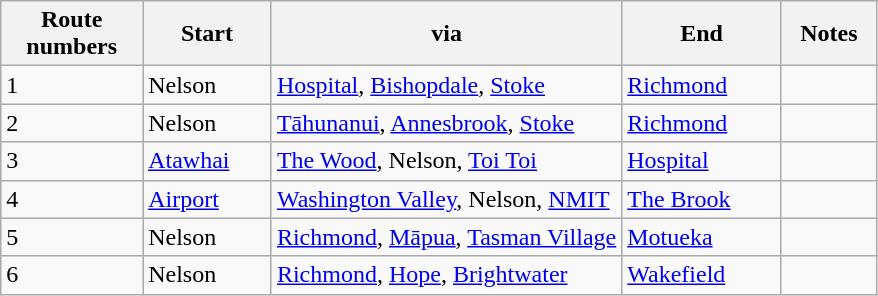<table class="wikitable">
<tr>
<th>Route<br>numbers</th>
<th>Start</th>
<th style="width:40%;">via</th>
<th>End</th>
<th>Notes</th>
</tr>
<tr>
<td>1</td>
<td>Nelson</td>
<td><a href='#'>Hospital</a>, <a href='#'>Bishopdale</a>, <a href='#'>Stoke</a></td>
<td><a href='#'>Richmond</a></td>
<td> </td>
</tr>
<tr>
<td>2</td>
<td>Nelson</td>
<td><a href='#'>Tāhunanui</a>, <a href='#'>Annesbrook</a>,  <a href='#'>Stoke</a></td>
<td><a href='#'>Richmond</a></td>
<td> </td>
</tr>
<tr>
<td>3</td>
<td><a href='#'>Atawhai</a></td>
<td><a href='#'>The Wood</a>, Nelson, <a href='#'>Toi Toi</a></td>
<td><a href='#'>Hospital</a></td>
<td> </td>
</tr>
<tr>
<td>4</td>
<td><a href='#'>Airport</a></td>
<td><a href='#'>Washington Valley</a>, Nelson, <a href='#'>NMIT</a></td>
<td><a href='#'>The Brook</a></td>
<td> </td>
</tr>
<tr>
<td>5</td>
<td>Nelson</td>
<td><a href='#'>Richmond</a>, <a href='#'>Māpua</a>, <a href='#'>Tasman Village</a></td>
<td><a href='#'>Motueka</a></td>
<td> </td>
</tr>
<tr>
<td>6</td>
<td>Nelson</td>
<td><a href='#'>Richmond</a>, <a href='#'>Hope</a>, <a href='#'>Brightwater</a></td>
<td><a href='#'>Wakefield</a></td>
<td> </td>
</tr>
</table>
